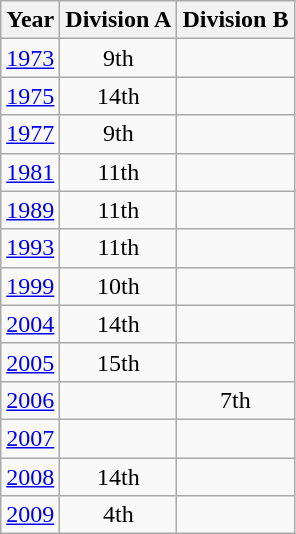<table class="wikitable" style="text-align:center">
<tr>
<th>Year</th>
<th>Division A</th>
<th>Division B</th>
</tr>
<tr>
<td><a href='#'>1973</a></td>
<td>9th</td>
<td></td>
</tr>
<tr>
<td><a href='#'>1975</a></td>
<td>14th</td>
<td></td>
</tr>
<tr>
<td><a href='#'>1977</a></td>
<td>9th</td>
<td></td>
</tr>
<tr>
<td><a href='#'>1981</a></td>
<td>11th</td>
<td></td>
</tr>
<tr>
<td><a href='#'>1989</a></td>
<td>11th</td>
<td></td>
</tr>
<tr>
<td><a href='#'>1993</a></td>
<td>11th</td>
<td></td>
</tr>
<tr>
<td><a href='#'>1999</a></td>
<td>10th</td>
<td></td>
</tr>
<tr>
<td><a href='#'>2004</a></td>
<td>14th</td>
<td></td>
</tr>
<tr>
<td><a href='#'>2005</a></td>
<td>15th</td>
<td></td>
</tr>
<tr>
<td><a href='#'>2006</a></td>
<td></td>
<td>7th</td>
</tr>
<tr>
<td><a href='#'>2007</a></td>
<td></td>
<td></td>
</tr>
<tr>
<td><a href='#'>2008</a></td>
<td>14th</td>
<td></td>
</tr>
<tr>
<td><a href='#'>2009</a></td>
<td>4th</td>
<td></td>
</tr>
</table>
